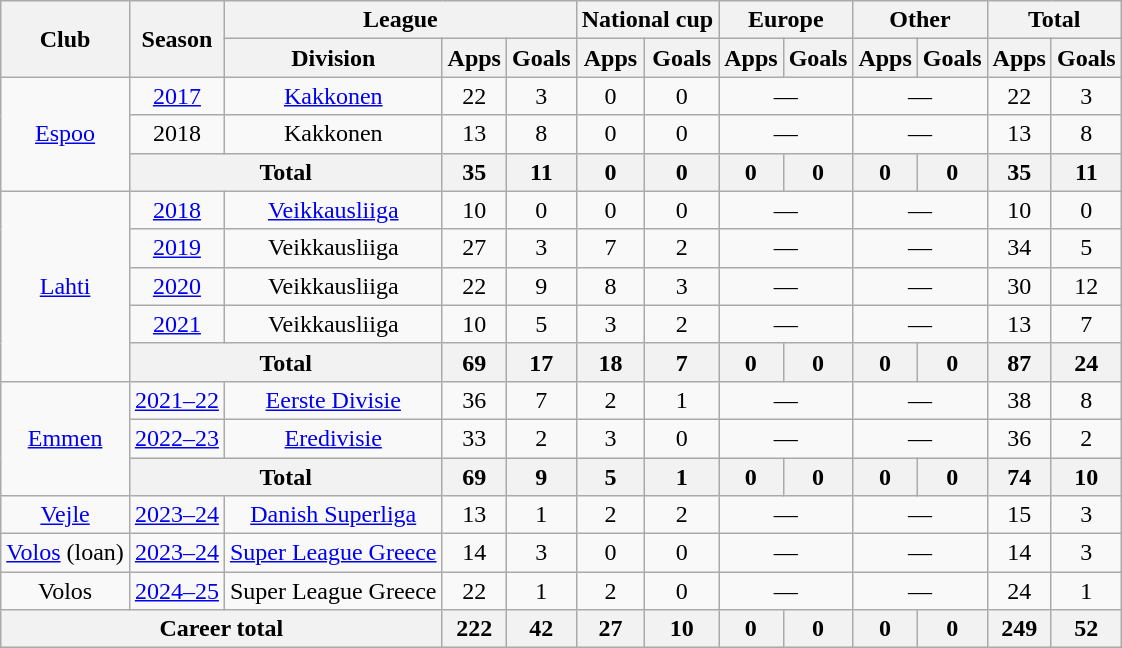<table class="wikitable" style="text-align:center">
<tr>
<th rowspan="2">Club</th>
<th rowspan="2">Season</th>
<th colspan="3">League</th>
<th colspan="2">National cup</th>
<th colspan="2">Europe</th>
<th colspan="2">Other</th>
<th colspan="2">Total</th>
</tr>
<tr>
<th>Division</th>
<th>Apps</th>
<th>Goals</th>
<th>Apps</th>
<th>Goals</th>
<th>Apps</th>
<th>Goals</th>
<th>Apps</th>
<th>Goals</th>
<th>Apps</th>
<th>Goals</th>
</tr>
<tr>
<td rowspan="3"><a href='#'>Espoo</a></td>
<td><a href='#'>2017</a></td>
<td><a href='#'>Kakkonen</a></td>
<td>22</td>
<td>3</td>
<td>0</td>
<td>0</td>
<td colspan="2">—</td>
<td colspan="2">—</td>
<td>22</td>
<td>3</td>
</tr>
<tr>
<td>2018</td>
<td>Kakkonen</td>
<td>13</td>
<td>8</td>
<td>0</td>
<td>0</td>
<td colspan="2">—</td>
<td colspan="2">—</td>
<td>13</td>
<td>8</td>
</tr>
<tr>
<th colspan="2">Total</th>
<th>35</th>
<th>11</th>
<th>0</th>
<th>0</th>
<th>0</th>
<th>0</th>
<th>0</th>
<th>0</th>
<th>35</th>
<th>11</th>
</tr>
<tr>
<td rowspan="5"><a href='#'>Lahti</a></td>
<td><a href='#'>2018</a></td>
<td><a href='#'>Veikkausliiga</a></td>
<td>10</td>
<td>0</td>
<td>0</td>
<td>0</td>
<td colspan="2">—</td>
<td colspan="2">—</td>
<td>10</td>
<td>0</td>
</tr>
<tr>
<td><a href='#'>2019</a></td>
<td>Veikkausliiga</td>
<td>27</td>
<td>3</td>
<td>7</td>
<td>2</td>
<td colspan="2">—</td>
<td colspan="2">—</td>
<td>34</td>
<td>5</td>
</tr>
<tr>
<td><a href='#'>2020</a></td>
<td>Veikkausliiga</td>
<td>22</td>
<td>9</td>
<td>8</td>
<td>3</td>
<td colspan="2">—</td>
<td colspan="2">—</td>
<td>30</td>
<td>12</td>
</tr>
<tr>
<td><a href='#'>2021</a></td>
<td>Veikkausliiga</td>
<td>10</td>
<td>5</td>
<td>3</td>
<td>2</td>
<td colspan="2">—</td>
<td colspan="2">—</td>
<td>13</td>
<td>7</td>
</tr>
<tr>
<th colspan="2">Total</th>
<th>69</th>
<th>17</th>
<th>18</th>
<th>7</th>
<th>0</th>
<th>0</th>
<th>0</th>
<th>0</th>
<th>87</th>
<th>24</th>
</tr>
<tr>
<td rowspan="3"><a href='#'>Emmen</a></td>
<td><a href='#'>2021–22</a></td>
<td><a href='#'>Eerste Divisie</a></td>
<td>36</td>
<td>7</td>
<td>2</td>
<td>1</td>
<td colspan="2">—</td>
<td colspan="2">—</td>
<td>38</td>
<td>8</td>
</tr>
<tr>
<td><a href='#'>2022–23</a></td>
<td><a href='#'>Eredivisie</a></td>
<td>33</td>
<td>2</td>
<td>3</td>
<td>0</td>
<td colspan="2">—</td>
<td colspan="2">—</td>
<td>36</td>
<td>2</td>
</tr>
<tr>
<th colspan="2">Total</th>
<th>69</th>
<th>9</th>
<th>5</th>
<th>1</th>
<th>0</th>
<th>0</th>
<th>0</th>
<th>0</th>
<th>74</th>
<th>10</th>
</tr>
<tr>
<td><a href='#'>Vejle</a></td>
<td><a href='#'>2023–24</a></td>
<td><a href='#'>Danish Superliga</a></td>
<td>13</td>
<td>1</td>
<td>2</td>
<td>2</td>
<td colspan="2">—</td>
<td colspan="2">—</td>
<td>15</td>
<td>3</td>
</tr>
<tr>
<td><a href='#'>Volos</a> (loan)</td>
<td><a href='#'>2023–24</a></td>
<td><a href='#'>Super League Greece</a></td>
<td>14</td>
<td>3</td>
<td>0</td>
<td>0</td>
<td colspan="2">—</td>
<td colspan="2">—</td>
<td>14</td>
<td>3</td>
</tr>
<tr>
<td>Volos</td>
<td><a href='#'>2024–25</a></td>
<td>Super League Greece</td>
<td>22</td>
<td>1</td>
<td>2</td>
<td>0</td>
<td colspan="2">—</td>
<td colspan="2">—</td>
<td>24</td>
<td>1</td>
</tr>
<tr>
<th colspan="3">Career total</th>
<th>222</th>
<th>42</th>
<th>27</th>
<th>10</th>
<th>0</th>
<th>0</th>
<th>0</th>
<th>0</th>
<th>249</th>
<th>52</th>
</tr>
</table>
